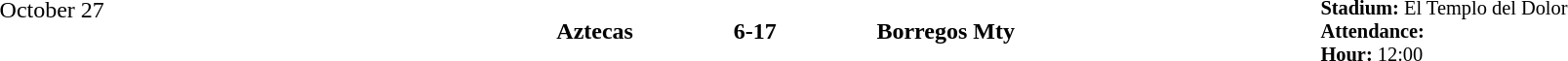<table style="width: 100%; background: transparent;" cellspacing="0">
<tr>
<td align=center valign=top rowspan=3 width=15%>October 27</td>
</tr>
<tr>
<td width=24% align=right><strong>Aztecas</strong></td>
<td align=center width=13%><strong>6-17</strong></td>
<td width=24%><strong>Borregos Mty</strong></td>
<td style=font-size:85% rowspan=2 valign=top><strong>Stadium:</strong> El Templo del Dolor<br><strong>Attendance:</strong> <br><strong>Hour:</strong> 12:00</td>
</tr>
</table>
